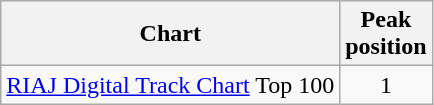<table class="wikitable">
<tr>
<th>Chart</th>
<th>Peak<br>position</th>
</tr>
<tr>
<td><a href='#'>RIAJ Digital Track Chart</a> Top 100</td>
<td align="center">1</td>
</tr>
</table>
